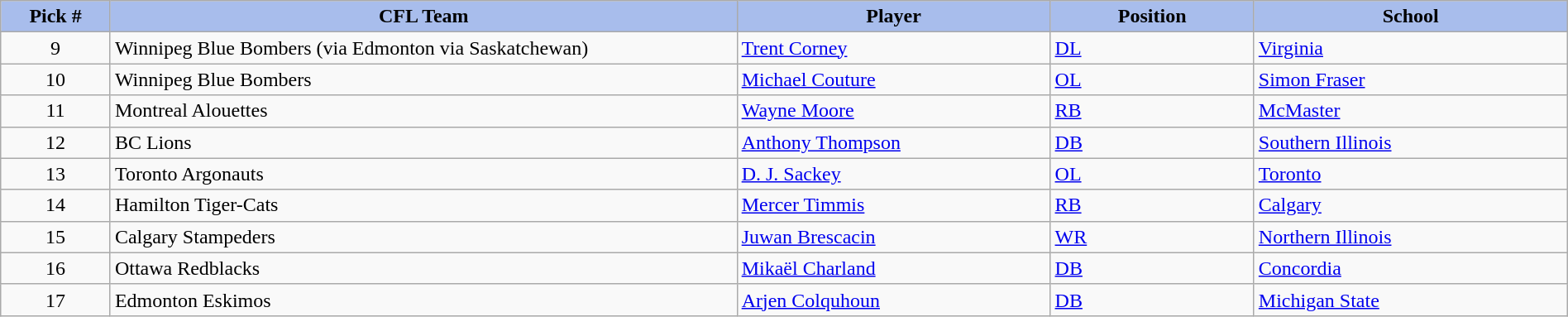<table class="wikitable" style="width: 100%">
<tr>
<th style="background:#A8BDEC;" width=7%>Pick #</th>
<th width=40% style="background:#A8BDEC;">CFL Team</th>
<th width=20% style="background:#A8BDEC;">Player</th>
<th width=13% style="background:#A8BDEC;">Position</th>
<th width=20% style="background:#A8BDEC;">School</th>
</tr>
<tr>
<td align=center>9</td>
<td>Winnipeg Blue Bombers (via Edmonton via Saskatchewan)</td>
<td><a href='#'>Trent Corney</a></td>
<td><a href='#'>DL</a></td>
<td><a href='#'>Virginia</a></td>
</tr>
<tr>
<td align=center>10</td>
<td>Winnipeg Blue Bombers</td>
<td><a href='#'>Michael Couture</a></td>
<td><a href='#'>OL</a></td>
<td><a href='#'>Simon Fraser</a></td>
</tr>
<tr>
<td align=center>11</td>
<td>Montreal Alouettes</td>
<td><a href='#'>Wayne Moore</a></td>
<td><a href='#'>RB</a></td>
<td><a href='#'>McMaster</a></td>
</tr>
<tr>
<td align=center>12</td>
<td>BC Lions</td>
<td><a href='#'>Anthony Thompson</a></td>
<td><a href='#'>DB</a></td>
<td><a href='#'>Southern Illinois</a></td>
</tr>
<tr>
<td align=center>13</td>
<td>Toronto Argonauts</td>
<td><a href='#'>D. J. Sackey</a></td>
<td><a href='#'>OL</a></td>
<td><a href='#'>Toronto</a></td>
</tr>
<tr>
<td align=center>14</td>
<td>Hamilton Tiger-Cats</td>
<td><a href='#'>Mercer Timmis</a></td>
<td><a href='#'>RB</a></td>
<td><a href='#'>Calgary</a></td>
</tr>
<tr>
<td align=center>15</td>
<td>Calgary Stampeders</td>
<td><a href='#'>Juwan Brescacin</a></td>
<td><a href='#'>WR</a></td>
<td><a href='#'>Northern Illinois</a></td>
</tr>
<tr>
<td align=center>16</td>
<td>Ottawa Redblacks</td>
<td><a href='#'>Mikaël Charland</a></td>
<td><a href='#'>DB</a></td>
<td><a href='#'>Concordia</a></td>
</tr>
<tr>
<td align=center>17</td>
<td>Edmonton Eskimos</td>
<td><a href='#'>Arjen Colquhoun</a></td>
<td><a href='#'>DB</a></td>
<td><a href='#'>Michigan State</a></td>
</tr>
</table>
